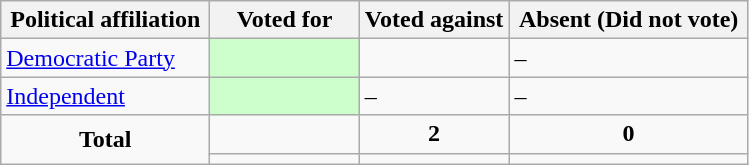<table class="wikitable">
<tr>
<th>Political affiliation</th>
<th style="width:20%;">Voted for</th>
<th style="width:20%;">Voted against</th>
<th>Absent (Did not vote)</th>
</tr>
<tr>
<td> <a href='#'>Democratic Party</a></td>
<td style="background-color:#CCFFCC;"></td>
<td></td>
<td>–</td>
</tr>
<tr>
<td> <a href='#'>Independent</a></td>
<td style="background-color:#CCFFCC;"></td>
<td>–</td>
<td>–</td>
</tr>
<tr>
<td style="text-align:center;" rowspan="2"><strong>Total</strong></td>
<td></td>
<td style="text-align:center;"><strong>2</strong></td>
<td style="text-align:center;"><strong>0</strong></td>
</tr>
<tr>
<td style="text-align:center;"></td>
<td style="text-align:center;"></td>
<td style="text-align:center;"></td>
</tr>
</table>
